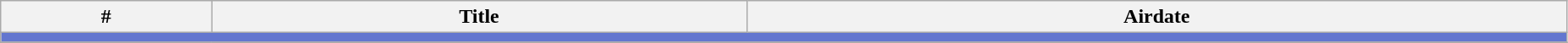<table class="wikitable" width="98%">
<tr>
<th>#</th>
<th>Title</th>
<th>Airdate</th>
</tr>
<tr>
<td colspan="4" bgcolor="#6376CF"></td>
</tr>
<tr>
</tr>
</table>
